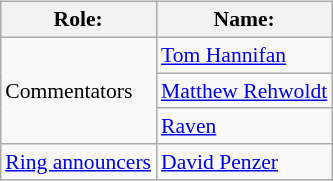<table class=wikitable style="font-size:90%; margin: 0.5em 0 0.5em 1em; float: right; clear: right;">
<tr>
<th>Role:</th>
<th>Name:</th>
</tr>
<tr>
<td rowspan=3>Commentators</td>
<td><a href='#'>Tom Hannifan</a></td>
</tr>
<tr>
<td><a href='#'>Matthew Rehwoldt</a></td>
</tr>
<tr>
<td><a href='#'>Raven</a> </td>
</tr>
<tr>
<td><a href='#'>Ring announcers</a></td>
<td><a href='#'>David Penzer</a></td>
</tr>
</table>
